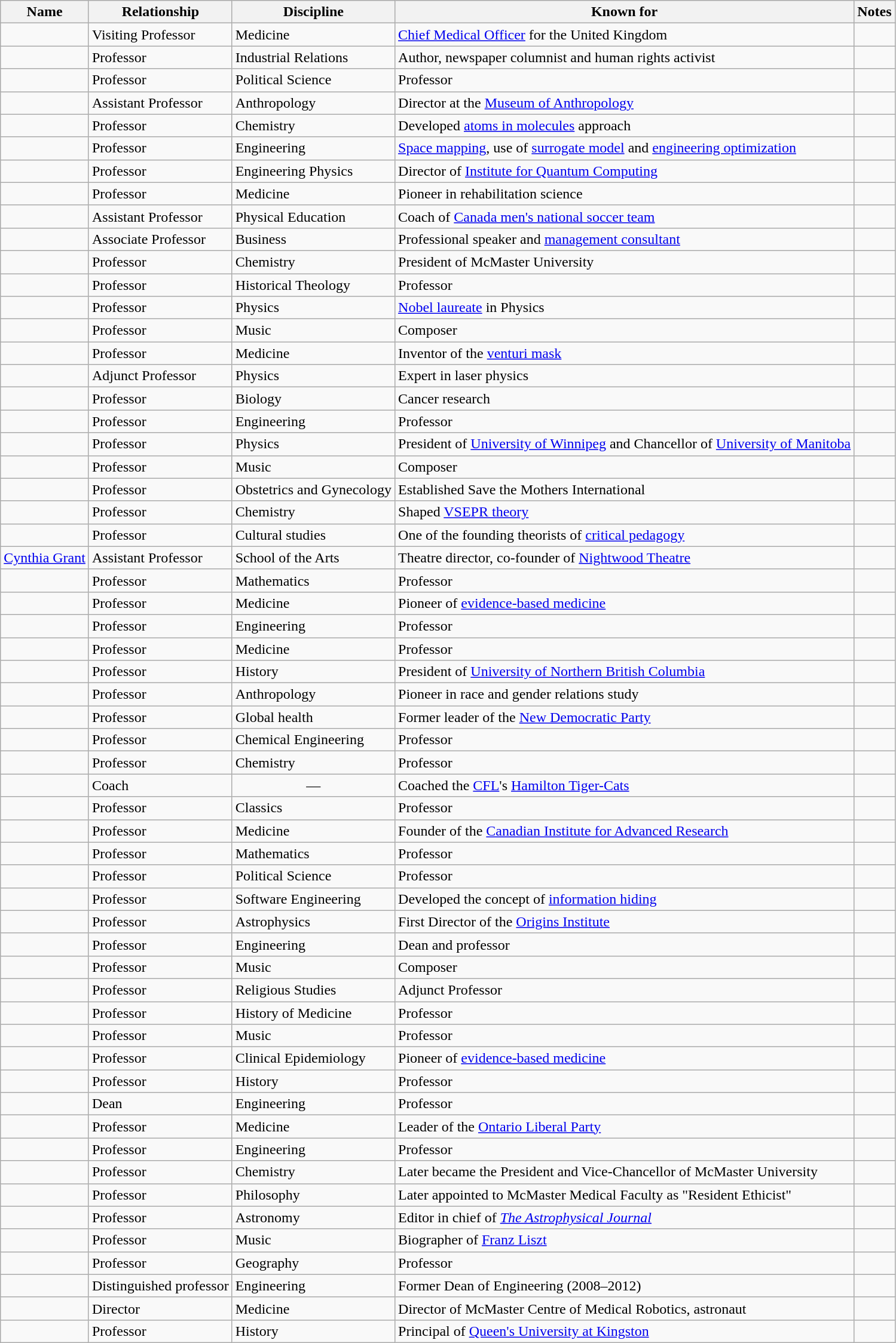<table class="wikitable sortable" border="1">
<tr>
<th>Name</th>
<th>Relationship</th>
<th>Discipline</th>
<th class="unsortable">Known for</th>
<th class="unsortable">Notes</th>
</tr>
<tr>
<td></td>
<td>Visiting Professor</td>
<td>Medicine</td>
<td><a href='#'>Chief Medical Officer</a> for the United Kingdom</td>
<td align="center"></td>
</tr>
<tr>
<td></td>
<td>Professor</td>
<td>Industrial Relations</td>
<td>Author, newspaper columnist and human rights activist</td>
<td align="center"></td>
</tr>
<tr>
<td></td>
<td>Professor</td>
<td>Political Science</td>
<td>Professor</td>
<td align="center"></td>
</tr>
<tr>
<td></td>
<td>Assistant Professor</td>
<td>Anthropology</td>
<td>Director at the <a href='#'>Museum of Anthropology</a></td>
<td align="center"></td>
</tr>
<tr>
<td></td>
<td>Professor</td>
<td>Chemistry</td>
<td>Developed <a href='#'>atoms in molecules</a> approach</td>
<td align="center"></td>
</tr>
<tr>
<td></td>
<td>Professor</td>
<td>Engineering</td>
<td><a href='#'>Space mapping</a>, use of <a href='#'>surrogate model</a> and <a href='#'>engineering optimization</a></td>
<td align="center"></td>
</tr>
<tr>
<td></td>
<td>Professor</td>
<td>Engineering Physics</td>
<td>Director of <a href='#'>Institute for Quantum Computing</a></td>
<td align="center"></td>
</tr>
<tr>
<td></td>
<td>Professor</td>
<td>Medicine</td>
<td>Pioneer in rehabilitation science</td>
<td align="center"></td>
</tr>
<tr>
<td></td>
<td>Assistant Professor</td>
<td>Physical Education</td>
<td>Coach of <a href='#'>Canada men's national soccer team</a></td>
<td align="center"></td>
</tr>
<tr>
<td></td>
<td>Associate Professor</td>
<td>Business</td>
<td>Professional speaker and <a href='#'>management consultant</a></td>
<td align="center"></td>
</tr>
<tr>
<td></td>
<td>Professor</td>
<td>Chemistry</td>
<td>President of McMaster University</td>
<td align="center"></td>
</tr>
<tr>
<td></td>
<td>Professor</td>
<td>Historical Theology</td>
<td>Professor</td>
<td align="center"></td>
</tr>
<tr>
<td></td>
<td>Professor</td>
<td>Physics</td>
<td><a href='#'>Nobel laureate</a> in Physics</td>
<td align="center"></td>
</tr>
<tr>
<td></td>
<td>Professor</td>
<td>Music</td>
<td>Composer</td>
<td align="center"></td>
</tr>
<tr>
<td></td>
<td>Professor</td>
<td>Medicine</td>
<td>Inventor of the <a href='#'>venturi mask</a></td>
<td align="center"></td>
</tr>
<tr>
<td></td>
<td>Adjunct Professor</td>
<td>Physics</td>
<td>Expert in laser physics</td>
<td align="center"></td>
</tr>
<tr>
<td></td>
<td>Professor</td>
<td>Biology</td>
<td>Cancer research</td>
<td align="center"></td>
</tr>
<tr>
<td></td>
<td>Professor</td>
<td>Engineering</td>
<td>Professor</td>
<td align="center"></td>
</tr>
<tr>
<td></td>
<td>Professor</td>
<td>Physics</td>
<td>President of <a href='#'>University of Winnipeg</a> and Chancellor of <a href='#'>University of Manitoba</a></td>
<td align="center"></td>
</tr>
<tr>
<td></td>
<td>Professor</td>
<td>Music</td>
<td>Composer</td>
<td align="center"></td>
</tr>
<tr>
<td></td>
<td>Professor</td>
<td>Obstetrics and Gynecology</td>
<td>Established Save the Mothers International</td>
<td align="center"></td>
</tr>
<tr>
<td></td>
<td>Professor</td>
<td>Chemistry</td>
<td>Shaped <a href='#'>VSEPR theory</a></td>
<td align="center"></td>
</tr>
<tr>
<td></td>
<td>Professor</td>
<td>Cultural studies</td>
<td>One of the founding theorists of <a href='#'>critical pedagogy</a></td>
<td align="center"></td>
</tr>
<tr>
<td><a href='#'>Cynthia Grant</a></td>
<td>Assistant Professor</td>
<td>School of the Arts</td>
<td>Theatre director, co-founder of <a href='#'>Nightwood Theatre</a></td>
<td></td>
</tr>
<tr>
<td></td>
<td>Professor</td>
<td>Mathematics</td>
<td>Professor</td>
<td align="center"></td>
</tr>
<tr>
<td></td>
<td>Professor</td>
<td>Medicine</td>
<td>Pioneer of <a href='#'>evidence-based medicine</a></td>
<td align="center"></td>
</tr>
<tr>
<td></td>
<td>Professor</td>
<td>Engineering</td>
<td>Professor</td>
<td align="center"></td>
</tr>
<tr>
<td></td>
<td>Professor</td>
<td>Medicine</td>
<td>Professor</td>
<td align="center"></td>
</tr>
<tr>
<td></td>
<td>Professor</td>
<td>History</td>
<td>President of <a href='#'>University of Northern British Columbia</a></td>
<td align="center"></td>
</tr>
<tr>
<td></td>
<td>Professor</td>
<td>Anthropology</td>
<td>Pioneer in race and gender relations study</td>
<td align="center"></td>
</tr>
<tr>
<td></td>
<td>Professor</td>
<td>Global health</td>
<td>Former leader of the <a href='#'>New Democratic Party</a></td>
<td align="center"></td>
</tr>
<tr>
<td></td>
<td>Professor</td>
<td>Chemical Engineering</td>
<td>Professor</td>
<td align="center"></td>
</tr>
<tr>
<td></td>
<td>Professor</td>
<td>Chemistry</td>
<td>Professor</td>
<td align="center"></td>
</tr>
<tr>
<td></td>
<td>Coach</td>
<td align="center">—</td>
<td>Coached the <a href='#'>CFL</a>'s <a href='#'>Hamilton Tiger-Cats</a></td>
<td align="center"></td>
</tr>
<tr>
<td></td>
<td>Professor</td>
<td>Classics</td>
<td>Professor</td>
<td align="center"></td>
</tr>
<tr>
<td></td>
<td>Professor</td>
<td>Medicine</td>
<td>Founder of the <a href='#'>Canadian Institute for Advanced Research</a></td>
<td align="center"></td>
</tr>
<tr>
<td></td>
<td>Professor</td>
<td>Mathematics</td>
<td>Professor</td>
<td align="center"></td>
</tr>
<tr>
<td></td>
<td>Professor</td>
<td>Political Science</td>
<td>Professor</td>
<td align="center"></td>
</tr>
<tr>
<td></td>
<td>Professor</td>
<td>Software Engineering</td>
<td>Developed the concept of <a href='#'>information hiding</a></td>
<td align="center"></td>
</tr>
<tr>
<td></td>
<td>Professor</td>
<td>Astrophysics</td>
<td>First Director of the <a href='#'>Origins Institute</a></td>
<td align="center"></td>
</tr>
<tr>
<td></td>
<td>Professor</td>
<td>Engineering</td>
<td>Dean and professor</td>
<td align="center"></td>
</tr>
<tr>
<td></td>
<td>Professor</td>
<td>Music</td>
<td>Composer</td>
<td align="center"></td>
</tr>
<tr>
<td></td>
<td>Professor</td>
<td>Religious Studies</td>
<td>Adjunct Professor</td>
<td align="center"></td>
</tr>
<tr>
<td></td>
<td>Professor</td>
<td>History of Medicine</td>
<td>Professor</td>
<td align="center"></td>
</tr>
<tr>
<td></td>
<td>Professor</td>
<td>Music</td>
<td>Professor</td>
<td align="center"></td>
</tr>
<tr>
<td></td>
<td>Professor</td>
<td>Clinical Epidemiology</td>
<td>Pioneer of <a href='#'>evidence-based medicine</a></td>
<td align="center"></td>
</tr>
<tr>
<td></td>
<td>Professor</td>
<td>History</td>
<td>Professor</td>
<td align="center"></td>
</tr>
<tr>
<td></td>
<td>Dean</td>
<td>Engineering</td>
<td>Professor</td>
<td align="center"></td>
</tr>
<tr>
<td></td>
<td>Professor</td>
<td>Medicine</td>
<td>Leader of the <a href='#'>Ontario Liberal Party</a></td>
<td align="center"></td>
</tr>
<tr>
<td></td>
<td>Professor</td>
<td>Engineering</td>
<td>Professor</td>
<td align="center"></td>
</tr>
<tr>
<td></td>
<td>Professor</td>
<td>Chemistry</td>
<td>Later became the President and Vice-Chancellor of McMaster University</td>
<td align="center"></td>
</tr>
<tr>
<td></td>
<td>Professor</td>
<td>Philosophy</td>
<td>Later appointed to McMaster Medical Faculty as "Resident Ethicist"</td>
<td align="center"></td>
</tr>
<tr>
<td></td>
<td>Professor</td>
<td>Astronomy</td>
<td>Editor in chief of <em><a href='#'>The Astrophysical Journal</a></em></td>
<td align="center"></td>
</tr>
<tr>
<td></td>
<td>Professor</td>
<td>Music</td>
<td>Biographer of <a href='#'>Franz Liszt</a></td>
<td align="center"></td>
</tr>
<tr>
<td></td>
<td>Professor</td>
<td>Geography</td>
<td>Professor</td>
<td align="center"></td>
</tr>
<tr>
<td></td>
<td>Distinguished professor</td>
<td>Engineering</td>
<td>Former Dean of Engineering (2008–2012)</td>
<td align="center"></td>
</tr>
<tr>
<td></td>
<td>Director</td>
<td>Medicine</td>
<td>Director of McMaster Centre of Medical Robotics, astronaut</td>
<td align="center"></td>
</tr>
<tr>
<td></td>
<td>Professor</td>
<td>History</td>
<td>Principal of <a href='#'>Queen's University at Kingston</a></td>
<td align="center"></td>
</tr>
</table>
